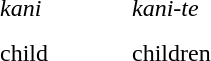<table border="0" cellspacing="0" cellpadding="6" style="border-collapse:collapse">
<tr>
<td>   </td>
<td><em>kani </em></td>
<td>        </td>
<td><em>kani-te</em></td>
</tr>
<tr>
<td></td>
<td>child</td>
<td></td>
<td>children</td>
</tr>
</table>
